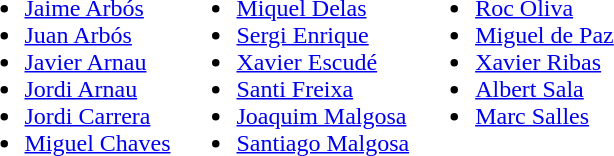<table>
<tr style="vertical-align:top">
<td><br><ul><li><a href='#'>Jaime Arbós</a></li><li><a href='#'>Juan Arbós</a></li><li><a href='#'>Javier Arnau</a></li><li><a href='#'>Jordi Arnau</a></li><li><a href='#'>Jordi Carrera</a></li><li><a href='#'>Miguel Chaves</a></li></ul></td>
<td><br><ul><li><a href='#'>Miquel Delas</a></li><li><a href='#'>Sergi Enrique</a></li><li><a href='#'>Xavier Escudé</a></li><li><a href='#'>Santi Freixa</a></li><li><a href='#'>Joaquim Malgosa</a></li><li><a href='#'>Santiago Malgosa</a></li></ul></td>
<td><br><ul><li><a href='#'>Roc Oliva</a></li><li><a href='#'>Miguel de Paz</a></li><li><a href='#'>Xavier Ribas</a></li><li><a href='#'>Albert Sala</a></li><li><a href='#'>Marc Salles</a></li></ul></td>
</tr>
</table>
